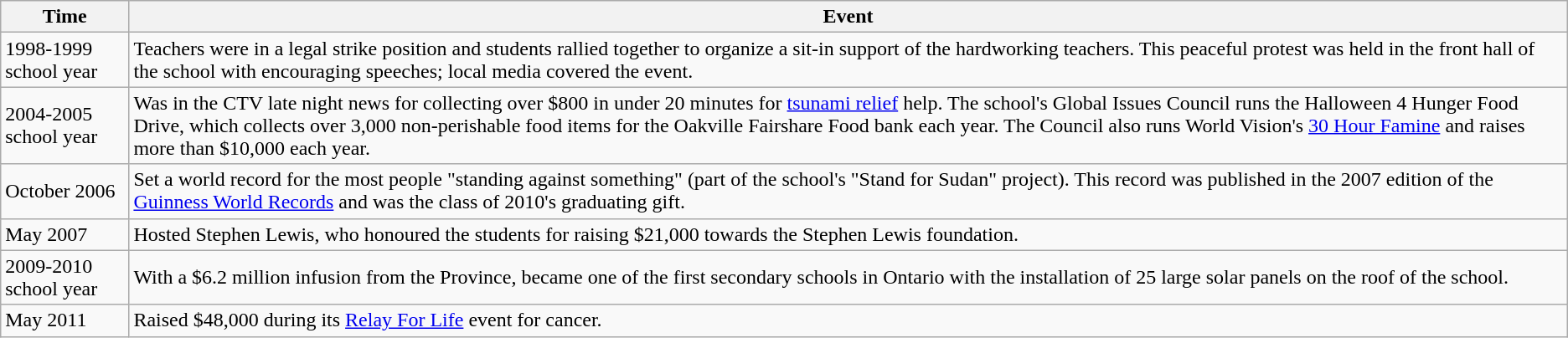<table class="wikitable">
<tr>
<th>Time</th>
<th>Event</th>
</tr>
<tr>
<td>1998-1999 school year</td>
<td>Teachers were in a legal strike position and students rallied together to organize a sit-in support of the hardworking teachers. This peaceful protest was held in the front hall of the school with encouraging speeches; local media covered the event.</td>
</tr>
<tr>
<td>2004-2005 school year</td>
<td>Was in the CTV late night news for collecting over $800 in under 20 minutes for <a href='#'>tsunami relief</a> help. The school's Global Issues Council runs the Halloween 4 Hunger Food Drive, which collects over 3,000 non-perishable food items for the Oakville Fairshare Food bank each year. The Council also runs World Vision's <a href='#'>30 Hour Famine</a> and raises more than $10,000 each year.</td>
</tr>
<tr>
<td>October 2006</td>
<td>Set a world record for the most people "standing against something" (part of the school's "Stand for Sudan" project). This record was published in the 2007 edition of the <a href='#'>Guinness World Records</a> and was the class of 2010's graduating gift.</td>
</tr>
<tr>
<td>May 2007</td>
<td>Hosted Stephen Lewis, who honoured the students for raising $21,000 towards the Stephen Lewis foundation.</td>
</tr>
<tr>
<td>2009-2010 school year</td>
<td>With a $6.2 million infusion from the Province,  became one of the first secondary schools in Ontario with the installation of 25 large solar panels on the roof of the school.</td>
</tr>
<tr>
<td>May 2011</td>
<td>Raised $48,000 during its <a href='#'>Relay For Life</a> event for cancer.</td>
</tr>
</table>
